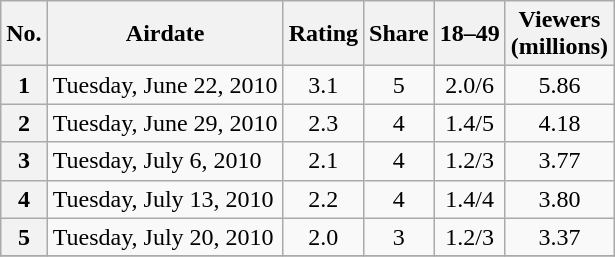<table class="wikitable">
<tr>
<th>No.</th>
<th>Airdate</th>
<th>Rating</th>
<th>Share</th>
<th>18–49</th>
<th>Viewers<br>(millions)</th>
</tr>
<tr>
<th>1</th>
<td>Tuesday, June 22, 2010</td>
<td style="text-align:center">3.1</td>
<td style="text-align:center">5</td>
<td style="text-align:center">2.0/6</td>
<td style="text-align:center">5.86</td>
</tr>
<tr>
<th>2</th>
<td>Tuesday, June 29, 2010</td>
<td style="text-align:center">2.3</td>
<td style="text-align:center">4</td>
<td style="text-align:center">1.4/5</td>
<td style="text-align:center">4.18</td>
</tr>
<tr>
<th>3</th>
<td>Tuesday, July 6, 2010</td>
<td style="text-align:center">2.1</td>
<td style="text-align:center">4</td>
<td style="text-align:center">1.2/3</td>
<td style="text-align:center">3.77</td>
</tr>
<tr>
<th>4</th>
<td>Tuesday, July 13, 2010</td>
<td style="text-align:center">2.2</td>
<td style="text-align:center">4</td>
<td style="text-align:center">1.4/4</td>
<td style="text-align:center">3.80</td>
</tr>
<tr>
<th>5</th>
<td>Tuesday, July 20, 2010</td>
<td style="text-align:center">2.0</td>
<td style="text-align:center">3</td>
<td style="text-align:center">1.2/3</td>
<td style="text-align:center">3.37</td>
</tr>
<tr>
</tr>
</table>
